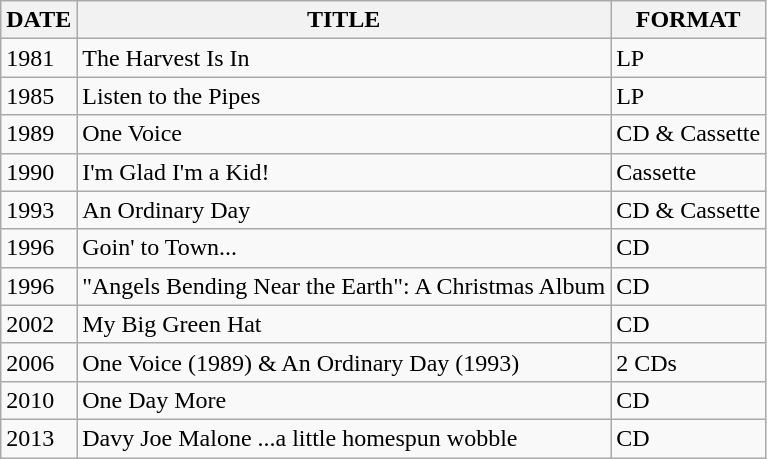<table class="wikitable">
<tr>
<th>DATE</th>
<th>TITLE</th>
<th>FORMAT</th>
</tr>
<tr>
<td>1981</td>
<td>The Harvest Is In</td>
<td>LP</td>
</tr>
<tr>
<td>1985</td>
<td>Listen to the Pipes</td>
<td>LP</td>
</tr>
<tr>
<td>1989</td>
<td>One Voice</td>
<td>CD & Cassette</td>
</tr>
<tr>
<td>1990</td>
<td>I'm Glad I'm a Kid!</td>
<td>Cassette</td>
</tr>
<tr>
<td>1993</td>
<td>An Ordinary Day</td>
<td>CD & Cassette</td>
</tr>
<tr>
<td>1996</td>
<td>Goin' to Town...</td>
<td>CD</td>
</tr>
<tr>
<td>1996</td>
<td>"Angels Bending Near the Earth": A Christmas Album</td>
<td>CD</td>
</tr>
<tr>
<td>2002</td>
<td>My Big Green Hat</td>
<td>CD</td>
</tr>
<tr>
<td>2006</td>
<td>One Voice (1989) & An Ordinary Day (1993)</td>
<td>2 CDs</td>
</tr>
<tr>
<td>2010</td>
<td>One Day More</td>
<td>CD</td>
</tr>
<tr>
<td>2013</td>
<td>Davy Joe Malone ...a little homespun wobble</td>
<td>CD</td>
</tr>
</table>
